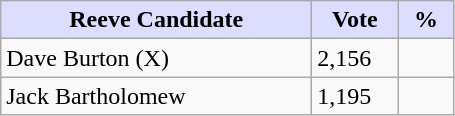<table class="wikitable">
<tr>
<th style="background:#ddf; width:200px;">Reeve Candidate </th>
<th style="background:#ddf; width:50px;">Vote</th>
<th style="background:#ddf; width:30px;">%</th>
</tr>
<tr>
<td>Dave Burton (X)</td>
<td>2,156</td>
<td></td>
</tr>
<tr>
<td>Jack Bartholomew</td>
<td>1,195</td>
<td></td>
</tr>
</table>
